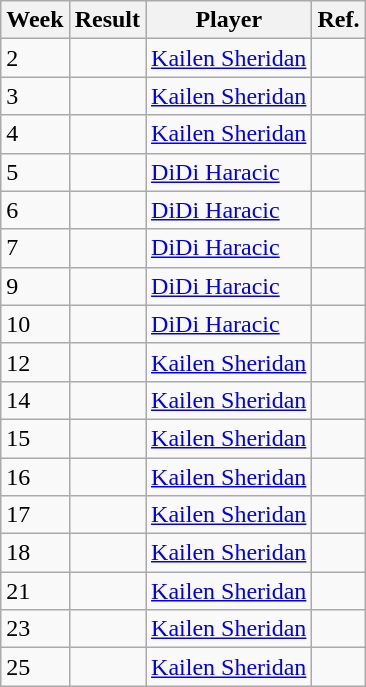<table class=wikitable>
<tr>
<th>Week</th>
<th>Result</th>
<th>Player</th>
<th>Ref.</th>
</tr>
<tr>
<td>2</td>
<td></td>
<td> <a href='#'>Kailen Sheridan</a></td>
<td></td>
</tr>
<tr>
<td>3</td>
<td></td>
<td> <a href='#'>Kailen Sheridan</a></td>
<td></td>
</tr>
<tr>
<td>4</td>
<td></td>
<td> <a href='#'>Kailen Sheridan</a></td>
<td></td>
</tr>
<tr>
<td>5</td>
<td></td>
<td> <a href='#'>DiDi Haracic</a></td>
<td></td>
</tr>
<tr>
<td>6</td>
<td></td>
<td> <a href='#'>DiDi Haracic</a></td>
<td></td>
</tr>
<tr>
<td>7</td>
<td></td>
<td> <a href='#'>DiDi Haracic</a></td>
<td></td>
</tr>
<tr>
<td>9</td>
<td></td>
<td> <a href='#'>DiDi Haracic</a></td>
<td></td>
</tr>
<tr>
<td>10</td>
<td></td>
<td> <a href='#'>DiDi Haracic</a></td>
<td></td>
</tr>
<tr>
<td>12</td>
<td></td>
<td> <a href='#'>Kailen Sheridan</a></td>
<td></td>
</tr>
<tr>
<td>14</td>
<td></td>
<td> <a href='#'>Kailen Sheridan</a></td>
<td></td>
</tr>
<tr>
<td>15</td>
<td></td>
<td> <a href='#'>Kailen Sheridan</a></td>
<td></td>
</tr>
<tr>
<td>16</td>
<td></td>
<td> <a href='#'>Kailen Sheridan</a></td>
<td></td>
</tr>
<tr>
<td>17</td>
<td></td>
<td> <a href='#'>Kailen Sheridan</a></td>
<td></td>
</tr>
<tr>
<td>18</td>
<td></td>
<td> <a href='#'>Kailen Sheridan</a></td>
<td></td>
</tr>
<tr>
<td>21</td>
<td></td>
<td> <a href='#'>Kailen Sheridan</a></td>
<td></td>
</tr>
<tr>
<td>23</td>
<td></td>
<td> <a href='#'>Kailen Sheridan</a></td>
<td></td>
</tr>
<tr>
<td>25</td>
<td></td>
<td> <a href='#'>Kailen Sheridan</a></td>
<td></td>
</tr>
</table>
